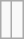<table class="wikitable">
<tr>
<td></td>
<td><br></td>
</tr>
</table>
